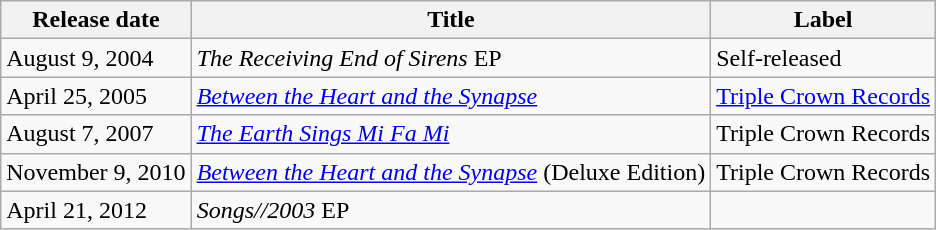<table class="wikitable">
<tr>
<th>Release date</th>
<th>Title</th>
<th>Label</th>
</tr>
<tr>
<td>August 9, 2004</td>
<td><em>The Receiving End of Sirens</em> EP</td>
<td>Self-released</td>
</tr>
<tr>
<td>April 25, 2005</td>
<td><em><a href='#'>Between the Heart and the Synapse</a></em></td>
<td><a href='#'>Triple Crown Records</a></td>
</tr>
<tr>
<td>August 7, 2007</td>
<td><em><a href='#'>The Earth Sings Mi Fa Mi</a></em></td>
<td>Triple Crown Records</td>
</tr>
<tr>
<td>November 9, 2010</td>
<td><em><a href='#'>Between the Heart and the Synapse</a></em> (Deluxe Edition)</td>
<td>Triple Crown Records</td>
</tr>
<tr>
<td>April 21, 2012</td>
<td><em>Songs//2003</em> EP</td>
<td></td>
</tr>
</table>
